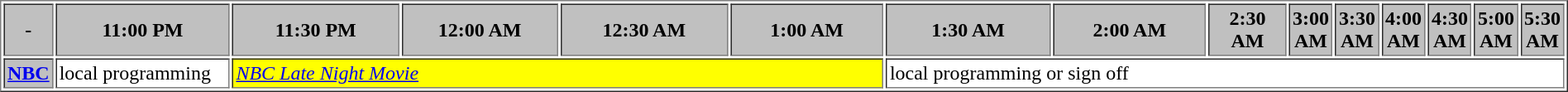<table border="1" cellpadding="2">
<tr>
<th bgcolor="#C0C0C0">-</th>
<th width="13%" bgcolor="#C0C0C0">11:00 PM</th>
<th width="14%" bgcolor="#C0C0C0">11:30 PM</th>
<th width="13%" bgcolor="#C0C0C0">12:00 AM</th>
<th width="14%" bgcolor="#C0C0C0">12:30 AM</th>
<th width="13%" bgcolor="#C0C0C0">1:00 AM</th>
<th width="14%" bgcolor="#C0C0C0">1:30 AM</th>
<th width="13%" bgcolor="#C0C0C0">2:00 AM</th>
<th width="14%" bgcolor="#C0C0C0">2:30 AM</th>
<th width="13%" bgcolor="#C0C0C0">3:00 AM</th>
<th width="14%" bgcolor="#C0C0C0">3:30 AM</th>
<th width="13%" bgcolor="#C0C0C0">4:00 AM</th>
<th width="14%" bgcolor="#C0C0C0">4:30 AM</th>
<th width="13%" bgcolor="#C0C0C0">5:00 AM</th>
<th width="14%" bgcolor="#C0C0C0">5:30 AM</th>
</tr>
<tr>
<th bgcolor="#C0C0C0"><a href='#'>NBC</a></th>
<td bgcolor="white">local programming</td>
<td bgcolor="yellow" colspan="4"><a href='#'><em>NBC Late Night Movie</em></a></td>
<td bgcolor="white" colspan="10">local programming or sign off</td>
</tr>
</table>
